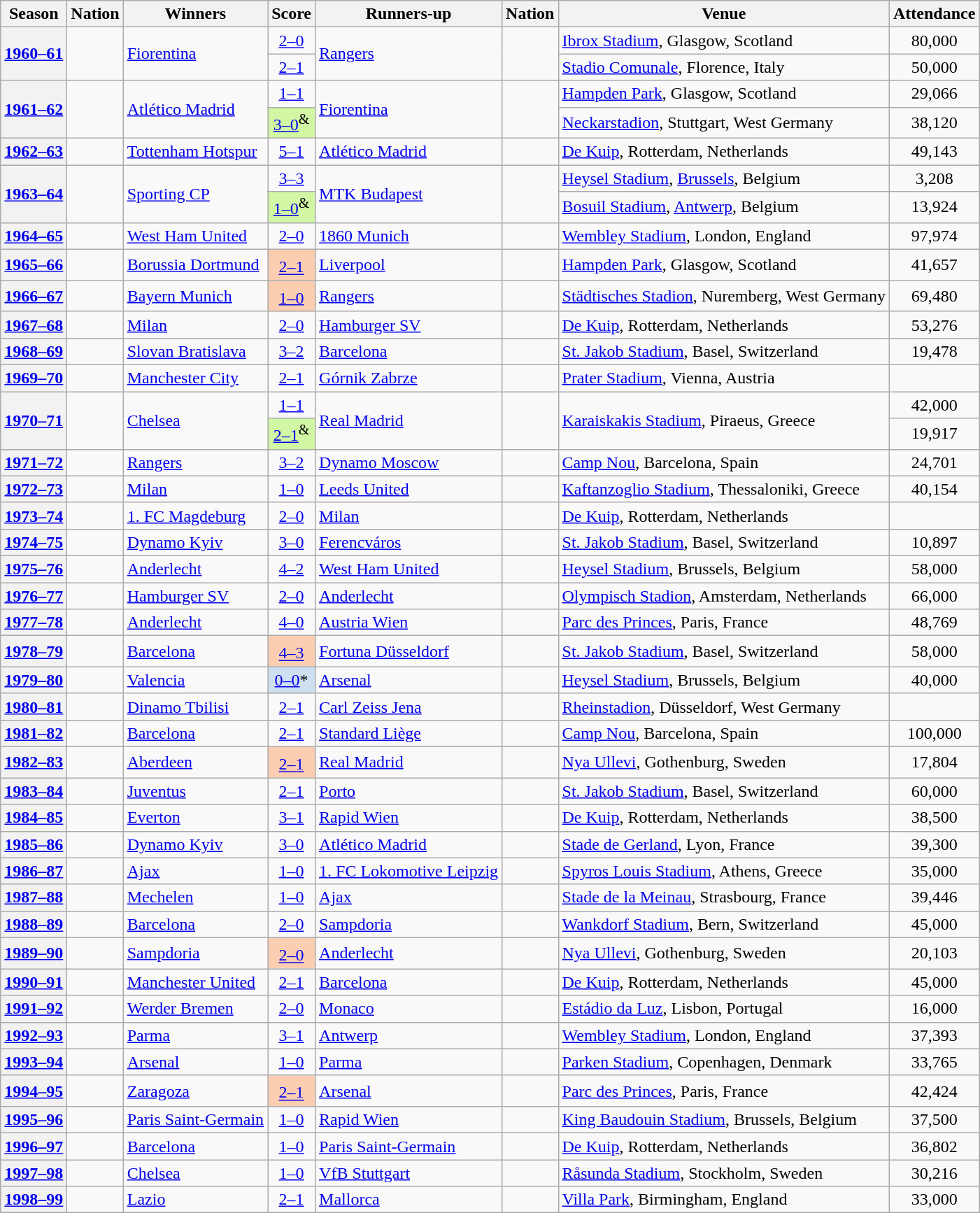<table class="sortable plainrowheaders wikitable">
<tr>
<th scope=col>Season</th>
<th scope=col>Nation</th>
<th scope=col>Winners</th>
<th scope=col>Score</th>
<th scope=col>Runners-up</th>
<th scope=col>Nation</th>
<th scope=col>Venue</th>
<th scope=col>Attendance</th>
</tr>
<tr>
<th scope=row rowspan=2 style="text-align:center"><a href='#'>1960–61</a></th>
<td rowspan=2></td>
<td rowspan=2><a href='#'>Fiorentina</a></td>
<td align=center><a href='#'>2–0</a></td>
<td rowspan=2><a href='#'>Rangers</a></td>
<td rowspan=2></td>
<td><a href='#'>Ibrox Stadium</a>, Glasgow, Scotland</td>
<td align=center>80,000</td>
</tr>
<tr>
<td align=center><a href='#'>2–1</a></td>
<td><a href='#'>Stadio Comunale</a>, Florence, Italy</td>
<td align=center>50,000</td>
</tr>
<tr>
<th scope=row rowspan="2" style="text-align:center"><a href='#'>1961–62</a></th>
<td rowspan="2"></td>
<td rowspan="2"><a href='#'>Atlético Madrid</a></td>
<td align=center><a href='#'>1–1</a></td>
<td rowspan="2"><a href='#'>Fiorentina</a></td>
<td rowspan="2"></td>
<td><a href='#'>Hampden Park</a>, Glasgow, Scotland</td>
<td align=center>29,066</td>
</tr>
<tr>
<td align=center bgcolor=d1f7a5><a href='#'>3–0</a><sup>&</sup></td>
<td><a href='#'>Neckarstadion</a>, Stuttgart, West Germany</td>
<td align=center>38,120</td>
</tr>
<tr>
<th scope=row style="text-align:center"><a href='#'>1962–63</a></th>
<td></td>
<td><a href='#'>Tottenham Hotspur</a></td>
<td align=center><a href='#'>5–1</a></td>
<td><a href='#'>Atlético Madrid</a></td>
<td></td>
<td><a href='#'>De Kuip</a>, Rotterdam, Netherlands</td>
<td align=center>49,143</td>
</tr>
<tr>
<th scope=row rowspan="2" style="text-align:center"><a href='#'>1963–64</a></th>
<td rowspan="2"></td>
<td rowspan="2"><a href='#'>Sporting CP</a></td>
<td align=center><a href='#'>3–3</a></td>
<td rowspan="2"><a href='#'>MTK Budapest</a></td>
<td rowspan="2"></td>
<td><a href='#'>Heysel Stadium</a>, <a href='#'>Brussels</a>, Belgium</td>
<td align=center>3,208</td>
</tr>
<tr>
<td align=center bgcolor=d1f7a5><a href='#'>1–0</a><sup>&</sup></td>
<td><a href='#'>Bosuil Stadium</a>, <a href='#'>Antwerp</a>, Belgium</td>
<td align=center>13,924</td>
</tr>
<tr>
<th scope=row style="text-align:center"><a href='#'>1964–65</a></th>
<td></td>
<td><a href='#'>West Ham United</a></td>
<td align=center><a href='#'>2–0</a></td>
<td><a href='#'>1860 Munich</a></td>
<td></td>
<td><a href='#'>Wembley Stadium</a>, London, England</td>
<td align=center>97,974</td>
</tr>
<tr>
<th scope=row style="text-align:center"><a href='#'>1965–66</a></th>
<td></td>
<td><a href='#'>Borussia Dortmund</a></td>
<td align=center bgcolor=FBCEB1><a href='#'>2–1</a><sup></sup></td>
<td><a href='#'>Liverpool</a></td>
<td></td>
<td><a href='#'>Hampden Park</a>, Glasgow, Scotland</td>
<td align=center>41,657</td>
</tr>
<tr>
<th scope=row style="text-align:center"><a href='#'>1966–67</a></th>
<td></td>
<td><a href='#'>Bayern Munich</a></td>
<td align=center bgcolor=FBCEB1><a href='#'>1–0</a><sup></sup></td>
<td><a href='#'>Rangers</a></td>
<td></td>
<td><a href='#'>Städtisches Stadion</a>, Nuremberg, West Germany</td>
<td align=center>69,480</td>
</tr>
<tr>
<th scope=row style="text-align:center"><a href='#'>1967–68</a></th>
<td></td>
<td><a href='#'>Milan</a></td>
<td align=center><a href='#'>2–0</a></td>
<td><a href='#'>Hamburger SV</a></td>
<td></td>
<td><a href='#'>De Kuip</a>, Rotterdam, Netherlands</td>
<td align=center>53,276</td>
</tr>
<tr>
<th scope=row style="text-align:center"><a href='#'>1968–69</a></th>
<td></td>
<td><a href='#'>Slovan Bratislava</a></td>
<td align=center><a href='#'>3–2</a></td>
<td><a href='#'>Barcelona</a></td>
<td></td>
<td><a href='#'>St. Jakob Stadium</a>, Basel, Switzerland</td>
<td align=center>19,478</td>
</tr>
<tr>
<th scope=row style="text-align:center"><a href='#'>1969–70</a></th>
<td></td>
<td><a href='#'>Manchester City</a></td>
<td align=center><a href='#'>2–1</a></td>
<td><a href='#'>Górnik Zabrze</a></td>
<td></td>
<td><a href='#'>Prater Stadium</a>, Vienna, Austria</td>
<td align=center></td>
</tr>
<tr>
<th scope=row rowspan="2" style="text-align:center"><a href='#'>1970–71</a></th>
<td rowspan="2"></td>
<td rowspan="2"><a href='#'>Chelsea</a></td>
<td align=center><a href='#'>1–1</a></td>
<td rowspan="2"><a href='#'>Real Madrid</a></td>
<td rowspan="2"></td>
<td rowspan="2"><a href='#'>Karaiskakis Stadium</a>, Piraeus, Greece</td>
<td align=center>42,000</td>
</tr>
<tr>
<td align=center bgcolor=d1f7a5><a href='#'>2–1</a><sup>&</sup></td>
<td align=center>19,917</td>
</tr>
<tr>
<th scope=row style="text-align:center"><a href='#'>1971–72</a></th>
<td></td>
<td><a href='#'>Rangers</a></td>
<td align=center><a href='#'>3–2</a></td>
<td><a href='#'>Dynamo Moscow</a></td>
<td></td>
<td><a href='#'>Camp Nou</a>, Barcelona, Spain</td>
<td align=center>24,701</td>
</tr>
<tr>
<th scope=row style="text-align:center"><a href='#'>1972–73</a></th>
<td></td>
<td><a href='#'>Milan</a></td>
<td align=center><a href='#'>1–0</a></td>
<td><a href='#'>Leeds United</a></td>
<td></td>
<td><a href='#'>Kaftanzoglio Stadium</a>, Thessaloniki, Greece</td>
<td align=center>40,154</td>
</tr>
<tr>
<th scope=row style="text-align:center"><a href='#'>1973–74</a></th>
<td></td>
<td><a href='#'>1. FC Magdeburg</a></td>
<td align=center><a href='#'>2–0</a></td>
<td><a href='#'>Milan</a></td>
<td></td>
<td><a href='#'>De Kuip</a>, Rotterdam, Netherlands</td>
<td align=center></td>
</tr>
<tr>
<th scope=row style="text-align:center"><a href='#'>1974–75</a></th>
<td></td>
<td><a href='#'>Dynamo Kyiv</a></td>
<td align=center><a href='#'>3–0</a></td>
<td><a href='#'>Ferencváros</a></td>
<td></td>
<td><a href='#'>St. Jakob Stadium</a>, Basel, Switzerland</td>
<td align=center>10,897</td>
</tr>
<tr>
<th scope=row style="text-align:center"><a href='#'>1975–76</a></th>
<td></td>
<td><a href='#'>Anderlecht</a></td>
<td align=center><a href='#'>4–2</a></td>
<td><a href='#'>West Ham United</a></td>
<td></td>
<td><a href='#'>Heysel Stadium</a>, Brussels, Belgium</td>
<td align=center>58,000</td>
</tr>
<tr>
<th scope=row style="text-align:center"><a href='#'>1976–77</a></th>
<td></td>
<td><a href='#'>Hamburger SV</a></td>
<td align=center><a href='#'>2–0</a></td>
<td><a href='#'>Anderlecht</a></td>
<td></td>
<td><a href='#'>Olympisch Stadion</a>, Amsterdam, Netherlands</td>
<td align=center>66,000</td>
</tr>
<tr>
<th scope=row style="text-align:center"><a href='#'>1977–78</a></th>
<td></td>
<td><a href='#'>Anderlecht</a></td>
<td align=center><a href='#'>4–0</a></td>
<td><a href='#'>Austria Wien</a></td>
<td></td>
<td><a href='#'>Parc des Princes</a>, Paris, France</td>
<td align=center>48,769</td>
</tr>
<tr>
<th scope=row style="text-align:center"><a href='#'>1978–79</a></th>
<td></td>
<td><a href='#'>Barcelona</a></td>
<td align=center bgcolor=FBCEB1><a href='#'>4–3</a><sup></sup></td>
<td><a href='#'>Fortuna Düsseldorf</a></td>
<td></td>
<td><a href='#'>St. Jakob Stadium</a>, Basel, Switzerland</td>
<td align=center>58,000</td>
</tr>
<tr>
<th scope=row style="text-align:center"><a href='#'>1979–80</a></th>
<td></td>
<td><a href='#'>Valencia</a></td>
<td align=center bgcolor=cedff2><a href='#'>0–0</a>*</td>
<td><a href='#'>Arsenal</a></td>
<td></td>
<td><a href='#'>Heysel Stadium</a>, Brussels, Belgium</td>
<td align=center>40,000</td>
</tr>
<tr>
<th scope=row style="text-align:center"><a href='#'>1980–81</a></th>
<td></td>
<td><a href='#'>Dinamo Tbilisi</a></td>
<td align=center><a href='#'>2–1</a></td>
<td><a href='#'>Carl Zeiss Jena</a></td>
<td></td>
<td><a href='#'>Rheinstadion</a>, Düsseldorf, West Germany</td>
<td align=center></td>
</tr>
<tr>
<th scope=row style="text-align:center"><a href='#'>1981–82</a></th>
<td></td>
<td><a href='#'>Barcelona</a></td>
<td align=center><a href='#'>2–1</a></td>
<td><a href='#'>Standard Liège</a></td>
<td></td>
<td><a href='#'>Camp Nou</a>, Barcelona, Spain</td>
<td align=center>100,000</td>
</tr>
<tr>
<th scope=row style="text-align:center"><a href='#'>1982–83</a></th>
<td></td>
<td><a href='#'>Aberdeen</a></td>
<td align=center bgcolor=FBCEB1><a href='#'>2–1</a><sup></sup></td>
<td><a href='#'>Real Madrid</a></td>
<td></td>
<td><a href='#'>Nya Ullevi</a>, Gothenburg, Sweden</td>
<td align=center>17,804</td>
</tr>
<tr>
<th scope=row style="text-align:center"><a href='#'>1983–84</a></th>
<td></td>
<td><a href='#'>Juventus</a></td>
<td align=center><a href='#'>2–1</a></td>
<td><a href='#'>Porto</a></td>
<td></td>
<td><a href='#'>St. Jakob Stadium</a>, Basel, Switzerland</td>
<td align=center>60,000</td>
</tr>
<tr>
<th scope=row style="text-align:center"><a href='#'>1984–85</a></th>
<td></td>
<td><a href='#'>Everton</a></td>
<td align=center><a href='#'>3–1</a></td>
<td><a href='#'>Rapid Wien</a></td>
<td></td>
<td><a href='#'>De Kuip</a>, Rotterdam, Netherlands</td>
<td align=center>38,500</td>
</tr>
<tr>
<th scope=row style="text-align:center"><a href='#'>1985–86</a></th>
<td></td>
<td><a href='#'>Dynamo Kyiv</a></td>
<td align=center><a href='#'>3–0</a></td>
<td><a href='#'>Atlético Madrid</a></td>
<td></td>
<td><a href='#'>Stade de Gerland</a>, Lyon, France</td>
<td align=center>39,300</td>
</tr>
<tr>
<th scope=row style="text-align:center"><a href='#'>1986–87</a></th>
<td></td>
<td><a href='#'>Ajax</a></td>
<td align=center><a href='#'>1–0</a></td>
<td><a href='#'>1. FC Lokomotive Leipzig</a></td>
<td></td>
<td><a href='#'>Spyros Louis Stadium</a>, Athens, Greece</td>
<td align=center>35,000</td>
</tr>
<tr>
<th scope=row style="text-align:center"><a href='#'>1987–88</a></th>
<td></td>
<td><a href='#'>Mechelen</a></td>
<td align=center><a href='#'>1–0</a></td>
<td><a href='#'>Ajax</a></td>
<td></td>
<td><a href='#'>Stade de la Meinau</a>, Strasbourg, France</td>
<td align=center>39,446</td>
</tr>
<tr>
<th scope=row style="text-align:center"><a href='#'>1988–89</a></th>
<td></td>
<td><a href='#'>Barcelona</a></td>
<td align=center><a href='#'>2–0</a></td>
<td><a href='#'>Sampdoria</a></td>
<td></td>
<td><a href='#'>Wankdorf Stadium</a>, Bern, Switzerland</td>
<td align=center>45,000</td>
</tr>
<tr>
<th scope=row style="text-align:center"><a href='#'>1989–90</a></th>
<td></td>
<td><a href='#'>Sampdoria</a></td>
<td align=center bgcolor=FBCEB1><a href='#'>2–0</a><sup></sup></td>
<td><a href='#'>Anderlecht</a></td>
<td></td>
<td><a href='#'>Nya Ullevi</a>, Gothenburg, Sweden</td>
<td align=center>20,103</td>
</tr>
<tr>
<th scope=row style="text-align:center"><a href='#'>1990–91</a></th>
<td></td>
<td><a href='#'>Manchester United</a></td>
<td align=center><a href='#'>2–1</a></td>
<td><a href='#'>Barcelona</a></td>
<td></td>
<td><a href='#'>De Kuip</a>, Rotterdam, Netherlands</td>
<td align=center>45,000</td>
</tr>
<tr>
<th scope=row style="text-align:center"><a href='#'>1991–92</a></th>
<td></td>
<td><a href='#'>Werder Bremen</a></td>
<td align=center><a href='#'>2–0</a></td>
<td><a href='#'>Monaco</a></td>
<td></td>
<td><a href='#'>Estádio da Luz</a>, Lisbon, Portugal</td>
<td align=center>16,000</td>
</tr>
<tr>
<th scope=row style="text-align:center"><a href='#'>1992–93</a></th>
<td></td>
<td><a href='#'>Parma</a></td>
<td align=center><a href='#'>3–1</a></td>
<td><a href='#'>Antwerp</a></td>
<td></td>
<td><a href='#'>Wembley Stadium</a>, London, England</td>
<td align=center>37,393</td>
</tr>
<tr>
<th scope=row style="text-align:center"><a href='#'>1993–94</a></th>
<td></td>
<td><a href='#'>Arsenal</a></td>
<td align=center><a href='#'>1–0</a></td>
<td><a href='#'>Parma</a></td>
<td></td>
<td><a href='#'>Parken Stadium</a>, Copenhagen, Denmark</td>
<td align=center>33,765</td>
</tr>
<tr>
<th scope=row style="text-align:center"><a href='#'>1994–95</a></th>
<td></td>
<td><a href='#'>Zaragoza</a></td>
<td align=center bgcolor=FBCEB1><a href='#'>2–1</a><sup></sup></td>
<td><a href='#'>Arsenal</a></td>
<td></td>
<td><a href='#'>Parc des Princes</a>, Paris, France</td>
<td align=center>42,424</td>
</tr>
<tr>
<th scope=row style="text-align:center"><a href='#'>1995–96</a></th>
<td></td>
<td><a href='#'>Paris Saint-Germain</a></td>
<td align=center><a href='#'>1–0</a></td>
<td><a href='#'>Rapid Wien</a></td>
<td></td>
<td><a href='#'>King Baudouin Stadium</a>, Brussels, Belgium</td>
<td align=center>37,500</td>
</tr>
<tr>
<th scope=row style="text-align:center"><a href='#'>1996–97</a></th>
<td></td>
<td><a href='#'>Barcelona</a></td>
<td align=center><a href='#'>1–0</a></td>
<td><a href='#'>Paris Saint-Germain</a></td>
<td></td>
<td><a href='#'>De Kuip</a>, Rotterdam, Netherlands</td>
<td align=center>36,802</td>
</tr>
<tr>
<th scope=row style="text-align:center"><a href='#'>1997–98</a></th>
<td></td>
<td><a href='#'>Chelsea</a></td>
<td align=center><a href='#'>1–0</a></td>
<td><a href='#'>VfB Stuttgart</a></td>
<td></td>
<td><a href='#'>Råsunda Stadium</a>, Stockholm, Sweden</td>
<td align=center>30,216</td>
</tr>
<tr>
<th scope=row style="text-align:center"><a href='#'>1998–99</a></th>
<td></td>
<td><a href='#'>Lazio</a></td>
<td align=center><a href='#'>2–1</a></td>
<td><a href='#'>Mallorca</a></td>
<td></td>
<td><a href='#'>Villa Park</a>, Birmingham, England</td>
<td align=center>33,000</td>
</tr>
</table>
